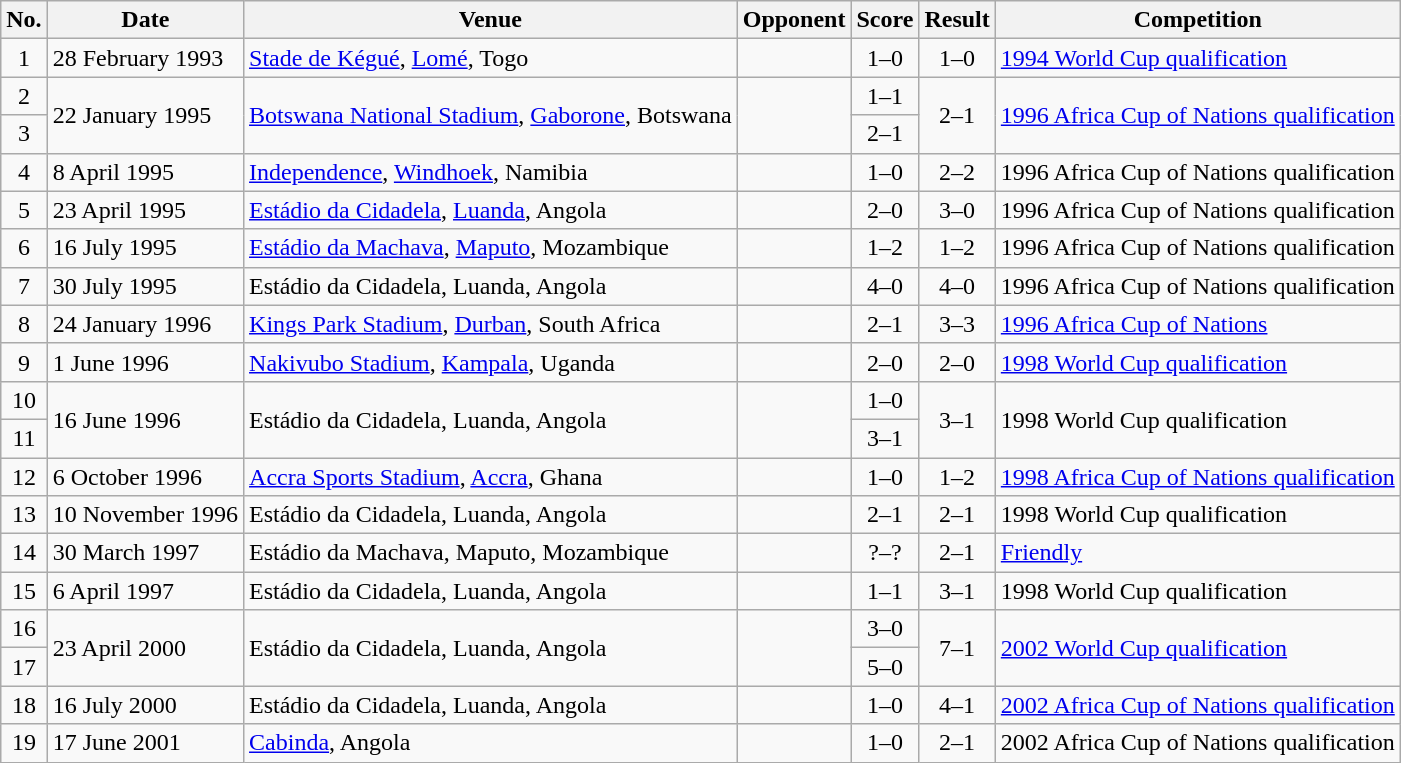<table class="wikitable sortable">
<tr>
<th scope="col">No.</th>
<th scope="col">Date</th>
<th scope="col">Venue</th>
<th scope="col">Opponent</th>
<th scope="col">Score</th>
<th scope="col">Result</th>
<th scope="col">Competition</th>
</tr>
<tr>
<td align="center">1</td>
<td>28 February 1993</td>
<td><a href='#'>Stade de Kégué</a>, <a href='#'>Lomé</a>, Togo</td>
<td></td>
<td align="center">1–0</td>
<td align="center">1–0</td>
<td><a href='#'>1994 World Cup qualification</a></td>
</tr>
<tr>
<td align="center">2</td>
<td rowspan="2">22 January 1995</td>
<td rowspan="2"><a href='#'>Botswana National Stadium</a>, <a href='#'>Gaborone</a>, Botswana</td>
<td rowspan="2"></td>
<td align="center">1–1</td>
<td rowspan="2" style="text-align:center">2–1</td>
<td rowspan="2"><a href='#'>1996 Africa Cup of Nations qualification</a></td>
</tr>
<tr>
<td align="center">3</td>
<td align="center">2–1</td>
</tr>
<tr>
<td align="center">4</td>
<td>8 April 1995</td>
<td><a href='#'>Independence</a>, <a href='#'>Windhoek</a>, Namibia</td>
<td></td>
<td align="center">1–0</td>
<td align="center">2–2</td>
<td>1996 Africa Cup of Nations qualification</td>
</tr>
<tr>
<td align="center">5</td>
<td>23 April 1995</td>
<td><a href='#'>Estádio da Cidadela</a>, <a href='#'>Luanda</a>, Angola</td>
<td></td>
<td align="center">2–0</td>
<td align="center">3–0</td>
<td>1996 Africa Cup of Nations qualification</td>
</tr>
<tr>
<td align="center">6</td>
<td>16 July 1995</td>
<td><a href='#'>Estádio da Machava</a>, <a href='#'>Maputo</a>, Mozambique</td>
<td></td>
<td align="center">1–2</td>
<td align="center">1–2</td>
<td>1996 Africa Cup of Nations qualification</td>
</tr>
<tr>
<td align="center">7</td>
<td>30 July 1995</td>
<td>Estádio da Cidadela, Luanda, Angola</td>
<td></td>
<td align="center">4–0</td>
<td align="center">4–0</td>
<td>1996 Africa Cup of Nations qualification</td>
</tr>
<tr>
<td align="center">8</td>
<td>24 January 1996</td>
<td><a href='#'>Kings Park Stadium</a>, <a href='#'>Durban</a>, South Africa</td>
<td></td>
<td align="center">2–1</td>
<td align="center">3–3</td>
<td><a href='#'>1996 Africa Cup of Nations</a></td>
</tr>
<tr>
<td align="center">9</td>
<td>1 June 1996</td>
<td><a href='#'>Nakivubo Stadium</a>, <a href='#'>Kampala</a>, Uganda</td>
<td></td>
<td align="center">2–0</td>
<td align="center">2–0</td>
<td><a href='#'>1998 World Cup qualification</a></td>
</tr>
<tr>
<td align="center">10</td>
<td rowspan="2">16 June 1996</td>
<td rowspan="2">Estádio da Cidadela, Luanda, Angola</td>
<td rowspan="2"></td>
<td align="center">1–0</td>
<td rowspan="2" style="text-align:center">3–1</td>
<td rowspan="2">1998 World Cup qualification</td>
</tr>
<tr>
<td align="center">11</td>
<td align="center">3–1</td>
</tr>
<tr>
<td align="center">12</td>
<td>6 October 1996</td>
<td><a href='#'>Accra Sports Stadium</a>, <a href='#'>Accra</a>, Ghana</td>
<td></td>
<td align="center">1–0</td>
<td align="center">1–2</td>
<td><a href='#'>1998 Africa Cup of Nations qualification</a></td>
</tr>
<tr>
<td align="center">13</td>
<td>10 November 1996</td>
<td>Estádio da Cidadela, Luanda, Angola</td>
<td></td>
<td align="center">2–1</td>
<td align="center">2–1</td>
<td>1998 World Cup qualification</td>
</tr>
<tr>
<td align="center">14</td>
<td>30 March 1997</td>
<td>Estádio da Machava, Maputo, Mozambique</td>
<td></td>
<td align="center">?–?</td>
<td align="center">2–1</td>
<td><a href='#'>Friendly</a></td>
</tr>
<tr>
<td align="center">15</td>
<td>6 April 1997</td>
<td>Estádio da Cidadela, Luanda, Angola</td>
<td></td>
<td align="center">1–1</td>
<td align="center">3–1</td>
<td>1998 World Cup qualification</td>
</tr>
<tr>
<td align="center">16</td>
<td rowspan="2">23 April 2000</td>
<td rowspan="2">Estádio da Cidadela, Luanda, Angola</td>
<td rowspan="2"></td>
<td align="center">3–0</td>
<td rowspan="2" style="text-align:center">7–1</td>
<td rowspan="2"><a href='#'>2002 World Cup qualification</a></td>
</tr>
<tr>
<td align="center">17</td>
<td align="center">5–0</td>
</tr>
<tr>
<td align="center">18</td>
<td>16 July 2000</td>
<td>Estádio da Cidadela, Luanda, Angola</td>
<td></td>
<td align="center">1–0</td>
<td align="center">4–1</td>
<td><a href='#'>2002 Africa Cup of Nations qualification</a></td>
</tr>
<tr>
<td align="center">19</td>
<td>17 June 2001</td>
<td><a href='#'>Cabinda</a>, Angola</td>
<td></td>
<td align="center">1–0</td>
<td align="center">2–1</td>
<td>2002 Africa Cup of Nations qualification</td>
</tr>
</table>
